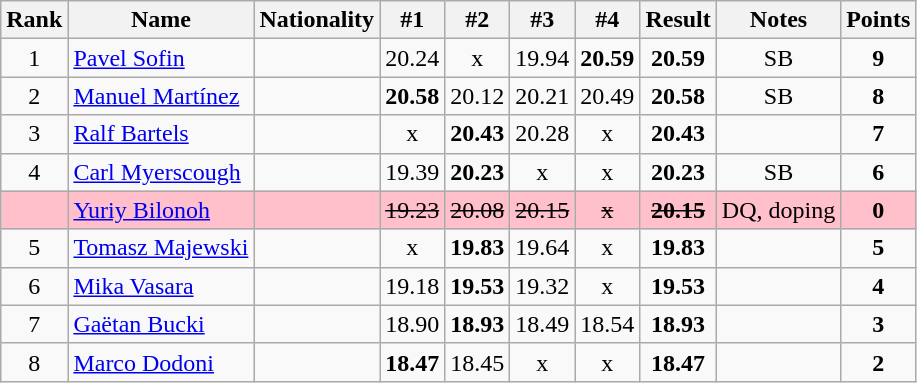<table class="wikitable sortable" style="text-align:center">
<tr>
<th>Rank</th>
<th>Name</th>
<th>Nationality</th>
<th>#1</th>
<th>#2</th>
<th>#3</th>
<th>#4</th>
<th>Result</th>
<th>Notes</th>
<th>Points</th>
</tr>
<tr>
<td>1</td>
<td align=left><a href='#'>Pavel Sofin</a></td>
<td align=left></td>
<td>20.24</td>
<td>x</td>
<td>19.94</td>
<td><strong>20.59</strong></td>
<td><strong>20.59</strong></td>
<td>SB</td>
<td><strong>9</strong></td>
</tr>
<tr>
<td>2</td>
<td align=left><a href='#'>Manuel Martínez</a></td>
<td align=left></td>
<td><strong>20.58</strong></td>
<td>20.12</td>
<td>20.21</td>
<td>20.49</td>
<td><strong>20.58</strong></td>
<td>SB</td>
<td><strong>8</strong></td>
</tr>
<tr>
<td>3</td>
<td align=left><a href='#'>Ralf Bartels</a></td>
<td align=left></td>
<td>x</td>
<td><strong>20.43</strong></td>
<td>20.28</td>
<td>x</td>
<td><strong>20.43</strong></td>
<td></td>
<td><strong>7</strong></td>
</tr>
<tr>
<td>4</td>
<td align=left><a href='#'>Carl Myerscough</a></td>
<td align=left></td>
<td>19.39</td>
<td><strong>20.23</strong></td>
<td>x</td>
<td>x</td>
<td><strong>20.23</strong></td>
<td>SB</td>
<td><strong>6</strong></td>
</tr>
<tr bgcolor=pink>
<td></td>
<td align=left><a href='#'>Yuriy Bilonoh</a></td>
<td align=left></td>
<td><s>19.23</s></td>
<td><s>20.08</s></td>
<td><s>20.15</s></td>
<td><s>x</s></td>
<td><s><strong>20.15</strong></s></td>
<td>DQ, doping</td>
<td><strong>0</strong></td>
</tr>
<tr>
<td>5</td>
<td align=left><a href='#'>Tomasz Majewski</a></td>
<td align=left></td>
<td>x</td>
<td><strong>19.83</strong></td>
<td>19.64</td>
<td>x</td>
<td><strong>19.83</strong></td>
<td></td>
<td><strong>5</strong></td>
</tr>
<tr>
<td>6</td>
<td align=left><a href='#'>Mika Vasara</a></td>
<td align=left></td>
<td>19.18</td>
<td><strong>19.53</strong></td>
<td>19.32</td>
<td>x</td>
<td><strong>19.53</strong></td>
<td></td>
<td><strong>4</strong></td>
</tr>
<tr>
<td>7</td>
<td align=left><a href='#'>Gaëtan Bucki</a></td>
<td align=left></td>
<td>18.90</td>
<td><strong>18.93</strong></td>
<td>18.49</td>
<td>18.54</td>
<td><strong>18.93</strong></td>
<td></td>
<td><strong>3</strong></td>
</tr>
<tr>
<td>8</td>
<td align=left><a href='#'>Marco Dodoni</a></td>
<td align=left></td>
<td><strong>18.47</strong></td>
<td>18.45</td>
<td>x</td>
<td>x</td>
<td><strong>18.47</strong></td>
<td></td>
<td><strong>2</strong></td>
</tr>
</table>
